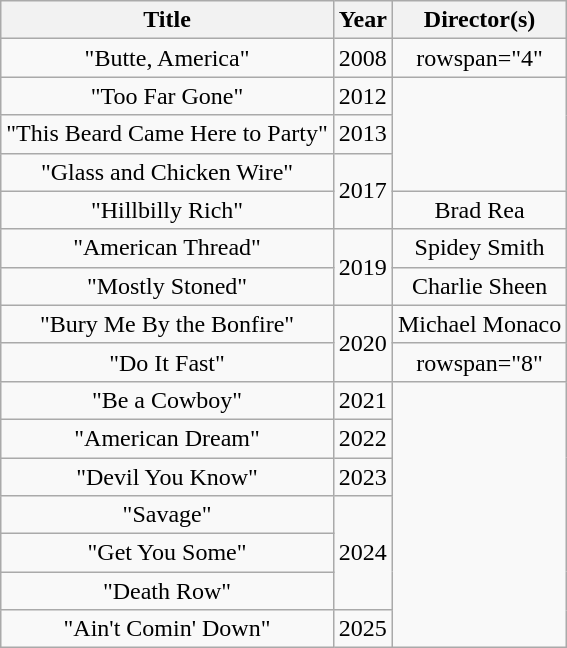<table class="wikitable plainrowheaders" style="text-align:center;">
<tr>
<th scope="col">Title</th>
<th scope="col">Year</th>
<th scope="col">Director(s)</th>
</tr>
<tr>
<td>"Butte, America"</td>
<td>2008</td>
<td>rowspan="4" </td>
</tr>
<tr>
<td>"Too Far Gone"</td>
<td>2012</td>
</tr>
<tr>
<td>"This Beard Came Here to Party"</td>
<td>2013</td>
</tr>
<tr>
<td>"Glass and Chicken Wire"</td>
<td rowspan="2">2017</td>
</tr>
<tr>
<td>"Hillbilly Rich"</td>
<td>Brad Rea</td>
</tr>
<tr>
<td>"American Thread"</td>
<td rowspan="2">2019</td>
<td>Spidey Smith</td>
</tr>
<tr>
<td>"Mostly Stoned"</td>
<td>Charlie Sheen</td>
</tr>
<tr>
<td>"Bury Me By the Bonfire"</td>
<td rowspan="2">2020</td>
<td>Michael Monaco</td>
</tr>
<tr>
<td>"Do It Fast"</td>
<td>rowspan="8" </td>
</tr>
<tr>
<td>"Be a Cowboy"</td>
<td>2021</td>
</tr>
<tr>
<td>"American Dream"</td>
<td>2022</td>
</tr>
<tr>
<td>"Devil You Know"</td>
<td>2023</td>
</tr>
<tr>
<td>"Savage"</td>
<td rowspan="3">2024</td>
</tr>
<tr>
<td>"Get You Some"</td>
</tr>
<tr>
<td>"Death Row"</td>
</tr>
<tr>
<td>"Ain't Comin' Down"</td>
<td>2025</td>
</tr>
</table>
